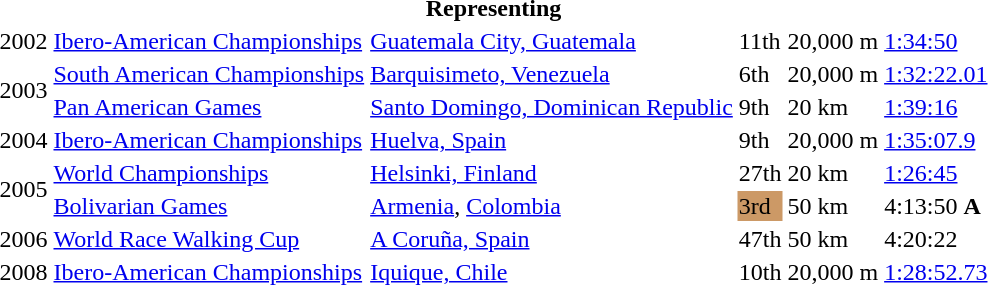<table>
<tr>
<th colspan="6">Representing </th>
</tr>
<tr>
<td>2002</td>
<td><a href='#'>Ibero-American Championships</a></td>
<td><a href='#'>Guatemala City, Guatemala</a></td>
<td>11th</td>
<td>20,000 m</td>
<td><a href='#'>1:34:50</a></td>
</tr>
<tr>
<td rowspan=2>2003</td>
<td><a href='#'>South American Championships</a></td>
<td><a href='#'>Barquisimeto, Venezuela</a></td>
<td>6th</td>
<td>20,000 m</td>
<td><a href='#'>1:32:22.01</a></td>
</tr>
<tr>
<td><a href='#'>Pan American Games</a></td>
<td><a href='#'>Santo Domingo, Dominican Republic</a></td>
<td>9th</td>
<td>20 km</td>
<td><a href='#'>1:39:16</a></td>
</tr>
<tr>
<td>2004</td>
<td><a href='#'>Ibero-American Championships</a></td>
<td><a href='#'>Huelva, Spain</a></td>
<td>9th</td>
<td>20,000 m</td>
<td><a href='#'>1:35:07.9</a></td>
</tr>
<tr>
<td rowspan = "2">2005</td>
<td><a href='#'>World Championships</a></td>
<td><a href='#'>Helsinki, Finland</a></td>
<td>27th</td>
<td>20 km</td>
<td><a href='#'>1:26:45</a></td>
</tr>
<tr>
<td><a href='#'>Bolivarian Games</a></td>
<td><a href='#'>Armenia</a>, <a href='#'>Colombia</a></td>
<td bgcolor=cc9966>3rd</td>
<td>50 km</td>
<td>4:13:50 <strong>A</strong></td>
</tr>
<tr>
<td>2006</td>
<td><a href='#'>World Race Walking Cup</a></td>
<td><a href='#'>A Coruña, Spain</a></td>
<td>47th</td>
<td>50 km</td>
<td>4:20:22</td>
</tr>
<tr>
<td>2008</td>
<td><a href='#'>Ibero-American Championships</a></td>
<td><a href='#'>Iquique, Chile</a></td>
<td>10th</td>
<td>20,000 m</td>
<td><a href='#'>1:28:52.73</a></td>
</tr>
</table>
